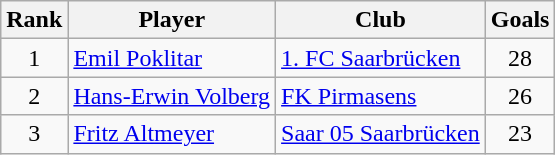<table class="wikitable sortable" style="text-align:center">
<tr>
<th>Rank</th>
<th>Player</th>
<th>Club</th>
<th>Goals</th>
</tr>
<tr>
<td>1</td>
<td style="text-align:left"> <a href='#'>Emil Poklitar</a></td>
<td style="text-align:left"><a href='#'>1. FC Saarbrücken</a></td>
<td>28</td>
</tr>
<tr>
<td>2</td>
<td style="text-align:left"> <a href='#'>Hans-Erwin Volberg</a></td>
<td style="text-align:left"><a href='#'>FK Pirmasens</a></td>
<td>26</td>
</tr>
<tr>
<td>3</td>
<td style="text-align:left"> <a href='#'>Fritz Altmeyer</a></td>
<td style="text-align:left"><a href='#'>Saar 05 Saarbrücken</a></td>
<td>23</td>
</tr>
</table>
